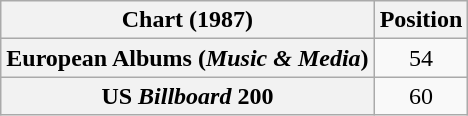<table class="wikitable plainrowheaders" style="text-align:center">
<tr>
<th scope="col">Chart (1987)</th>
<th scope="col">Position</th>
</tr>
<tr>
<th scope="row">European Albums (<em>Music & Media</em>)</th>
<td>54</td>
</tr>
<tr>
<th scope="row">US <em>Billboard</em> 200</th>
<td>60</td>
</tr>
</table>
